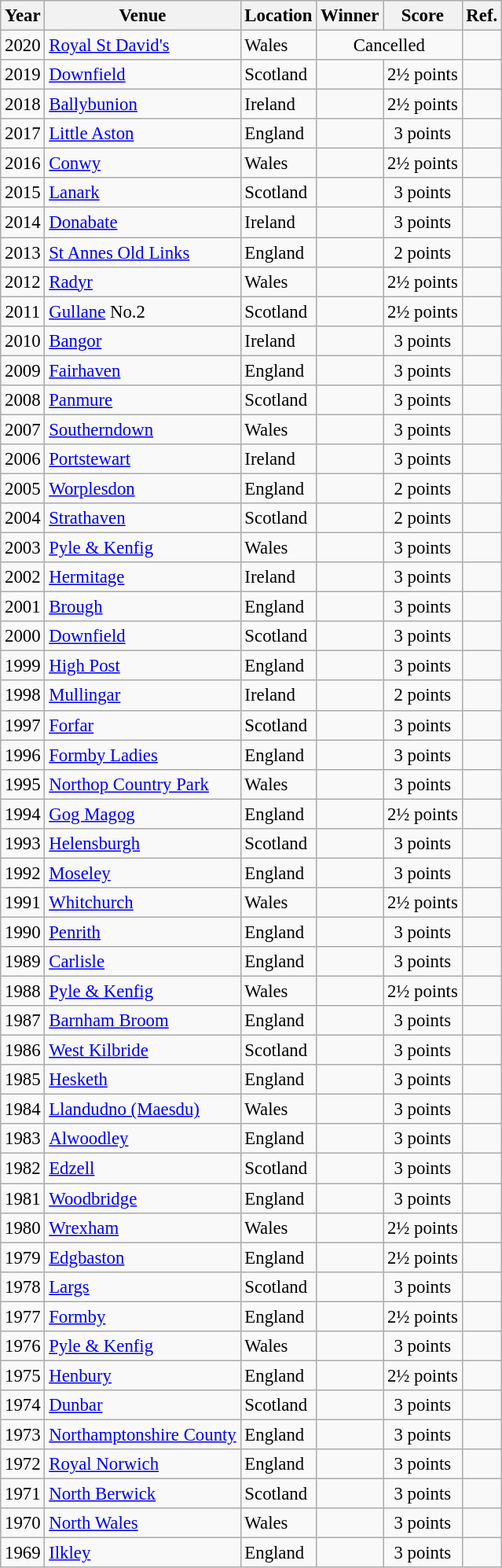<table class="wikitable sortable" style="font-size:95%;">
<tr>
<th>Year</th>
<th>Venue</th>
<th>Location</th>
<th>Winner</th>
<th>Score</th>
<th>Ref.</th>
</tr>
<tr>
<td align=center>2020</td>
<td><a href='#'>Royal St David's</a></td>
<td>Wales</td>
<td colspan=2 align=center>Cancelled</td>
<td></td>
</tr>
<tr>
<td align=center>2019</td>
<td><a href='#'>Downfield</a></td>
<td>Scotland</td>
<td></td>
<td align=center>2½ points</td>
<td></td>
</tr>
<tr>
<td align=center>2018</td>
<td><a href='#'>Ballybunion</a></td>
<td>Ireland</td>
<td></td>
<td align=center>2½ points</td>
<td></td>
</tr>
<tr>
<td align=center>2017</td>
<td><a href='#'>Little Aston</a></td>
<td>England</td>
<td></td>
<td align=center>3 points</td>
<td></td>
</tr>
<tr>
<td align=center>2016</td>
<td><a href='#'>Conwy</a></td>
<td>Wales</td>
<td></td>
<td align=center>2½ points</td>
<td></td>
</tr>
<tr>
<td align=center>2015</td>
<td><a href='#'>Lanark</a></td>
<td>Scotland</td>
<td></td>
<td align=center>3 points</td>
<td></td>
</tr>
<tr>
<td align=center>2014</td>
<td><a href='#'>Donabate</a></td>
<td>Ireland</td>
<td></td>
<td align=center>3 points</td>
<td></td>
</tr>
<tr>
<td align=center>2013</td>
<td><a href='#'>St Annes Old Links</a></td>
<td>England</td>
<td></td>
<td align=center>2 points</td>
<td></td>
</tr>
<tr>
<td align=center>2012</td>
<td><a href='#'>Radyr</a></td>
<td>Wales</td>
<td></td>
<td align=center>2½ points</td>
<td></td>
</tr>
<tr>
<td align=center>2011</td>
<td><a href='#'>Gullane</a> No.2</td>
<td>Scotland</td>
<td></td>
<td align=center>2½ points</td>
<td></td>
</tr>
<tr>
<td align=center>2010</td>
<td><a href='#'>Bangor</a></td>
<td>Ireland</td>
<td></td>
<td align=center>3 points</td>
<td></td>
</tr>
<tr>
<td align=center>2009</td>
<td><a href='#'>Fairhaven</a></td>
<td>England</td>
<td></td>
<td align=center>3 points</td>
<td></td>
</tr>
<tr>
<td align=center>2008</td>
<td><a href='#'>Panmure</a></td>
<td>Scotland</td>
<td></td>
<td align=center>3 points</td>
<td></td>
</tr>
<tr>
<td align=center>2007</td>
<td><a href='#'>Southerndown</a></td>
<td>Wales</td>
<td></td>
<td align=center>3 points</td>
<td></td>
</tr>
<tr>
<td align=center>2006</td>
<td><a href='#'>Portstewart</a></td>
<td>Ireland</td>
<td></td>
<td align=center>3 points</td>
<td></td>
</tr>
<tr>
<td align=center>2005</td>
<td><a href='#'>Worplesdon</a></td>
<td>England</td>
<td></td>
<td align=center>2 points</td>
<td></td>
</tr>
<tr>
<td align=center>2004</td>
<td><a href='#'>Strathaven</a></td>
<td>Scotland</td>
<td></td>
<td align=center>2 points</td>
<td></td>
</tr>
<tr>
<td align=center>2003</td>
<td><a href='#'>Pyle & Kenfig</a></td>
<td>Wales</td>
<td></td>
<td align=center>3 points</td>
<td></td>
</tr>
<tr>
<td align=center>2002</td>
<td><a href='#'>Hermitage</a></td>
<td>Ireland</td>
<td></td>
<td align=center>3 points</td>
<td></td>
</tr>
<tr>
<td align=center>2001</td>
<td><a href='#'>Brough</a></td>
<td>England</td>
<td></td>
<td align=center>3 points</td>
<td></td>
</tr>
<tr>
<td align=center>2000</td>
<td><a href='#'>Downfield</a></td>
<td>Scotland</td>
<td></td>
<td align=center>3 points</td>
<td></td>
</tr>
<tr>
<td align=center>1999</td>
<td><a href='#'>High Post</a></td>
<td>England</td>
<td></td>
<td align=center>3 points</td>
<td></td>
</tr>
<tr>
<td align=center>1998</td>
<td><a href='#'>Mullingar</a></td>
<td>Ireland</td>
<td></td>
<td align=center>2 points</td>
<td></td>
</tr>
<tr>
<td align=center>1997</td>
<td><a href='#'>Forfar</a></td>
<td>Scotland</td>
<td></td>
<td align=center>3 points</td>
<td></td>
</tr>
<tr>
<td align=center>1996</td>
<td><a href='#'>Formby Ladies</a></td>
<td>England</td>
<td></td>
<td align=center>3 points</td>
<td></td>
</tr>
<tr>
<td align=center>1995</td>
<td><a href='#'>Northop Country Park</a></td>
<td>Wales</td>
<td></td>
<td align=center>3 points</td>
<td></td>
</tr>
<tr>
<td align=center>1994</td>
<td><a href='#'>Gog Magog</a></td>
<td>England</td>
<td></td>
<td align=center>2½ points</td>
<td></td>
</tr>
<tr>
<td align=center>1993</td>
<td><a href='#'>Helensburgh</a></td>
<td>Scotland</td>
<td></td>
<td align=center>3 points</td>
<td></td>
</tr>
<tr>
<td align=center>1992</td>
<td><a href='#'>Moseley</a></td>
<td>England</td>
<td></td>
<td align=center>3 points</td>
<td></td>
</tr>
<tr>
<td align=center>1991</td>
<td><a href='#'>Whitchurch</a></td>
<td>Wales</td>
<td></td>
<td align=center>2½ points</td>
<td></td>
</tr>
<tr>
<td align=center>1990</td>
<td><a href='#'>Penrith</a></td>
<td>England</td>
<td></td>
<td align=center>3 points</td>
<td></td>
</tr>
<tr>
<td align=center>1989</td>
<td><a href='#'>Carlisle</a></td>
<td>England</td>
<td></td>
<td align=center>3 points</td>
<td></td>
</tr>
<tr>
<td align=center>1988</td>
<td><a href='#'>Pyle & Kenfig</a></td>
<td>Wales</td>
<td></td>
<td align=center>2½ points</td>
<td></td>
</tr>
<tr>
<td align=center>1987</td>
<td><a href='#'>Barnham Broom</a></td>
<td>England</td>
<td></td>
<td align=center>3 points</td>
<td></td>
</tr>
<tr>
<td align=center>1986</td>
<td><a href='#'>West Kilbride</a></td>
<td>Scotland</td>
<td></td>
<td align=center>3 points</td>
<td></td>
</tr>
<tr>
<td align=center>1985</td>
<td><a href='#'>Hesketh</a></td>
<td>England</td>
<td></td>
<td align=center>3 points</td>
<td></td>
</tr>
<tr>
<td align=center>1984</td>
<td><a href='#'>Llandudno (Maesdu)</a></td>
<td>Wales</td>
<td></td>
<td align=center>3 points</td>
<td></td>
</tr>
<tr>
<td align=center>1983</td>
<td><a href='#'>Alwoodley</a></td>
<td>England</td>
<td></td>
<td align=center>3 points</td>
<td></td>
</tr>
<tr>
<td align=center>1982</td>
<td><a href='#'>Edzell</a></td>
<td>Scotland</td>
<td></td>
<td align=center>3 points</td>
<td></td>
</tr>
<tr>
<td align=center>1981</td>
<td><a href='#'>Woodbridge</a></td>
<td>England</td>
<td></td>
<td align=center>3 points</td>
<td></td>
</tr>
<tr>
<td align=center>1980</td>
<td><a href='#'>Wrexham</a></td>
<td>Wales</td>
<td></td>
<td align=center>2½ points</td>
<td></td>
</tr>
<tr>
<td align=center>1979</td>
<td><a href='#'>Edgbaston</a></td>
<td>England</td>
<td></td>
<td align=center>2½ points</td>
<td></td>
</tr>
<tr>
<td align=center>1978</td>
<td><a href='#'>Largs</a></td>
<td>Scotland</td>
<td></td>
<td align=center>3 points</td>
<td></td>
</tr>
<tr>
<td align=center>1977</td>
<td><a href='#'>Formby</a></td>
<td>England</td>
<td></td>
<td align=center>2½ points</td>
<td></td>
</tr>
<tr>
<td align=center>1976</td>
<td><a href='#'>Pyle & Kenfig</a></td>
<td>Wales</td>
<td></td>
<td align=center>3 points</td>
<td></td>
</tr>
<tr>
<td align=center>1975</td>
<td><a href='#'>Henbury</a></td>
<td>England</td>
<td></td>
<td align=center>2½ points</td>
<td></td>
</tr>
<tr>
<td align=center>1974</td>
<td><a href='#'>Dunbar</a></td>
<td>Scotland</td>
<td></td>
<td align=center>3 points</td>
<td></td>
</tr>
<tr>
<td align=center>1973</td>
<td><a href='#'>Northamptonshire County</a></td>
<td>England</td>
<td></td>
<td align=center>3 points</td>
<td></td>
</tr>
<tr>
<td align=center>1972</td>
<td><a href='#'>Royal Norwich</a></td>
<td>England</td>
<td></td>
<td align=center>3 points</td>
<td></td>
</tr>
<tr>
<td align=center>1971</td>
<td><a href='#'>North Berwick</a></td>
<td>Scotland</td>
<td></td>
<td align=center>3 points</td>
<td></td>
</tr>
<tr>
<td align=center>1970</td>
<td><a href='#'>North Wales</a></td>
<td>Wales</td>
<td></td>
<td align=center>3 points</td>
<td></td>
</tr>
<tr>
<td align=center>1969</td>
<td><a href='#'>Ilkley</a></td>
<td>England</td>
<td></td>
<td align=center>3 points</td>
<td></td>
</tr>
</table>
